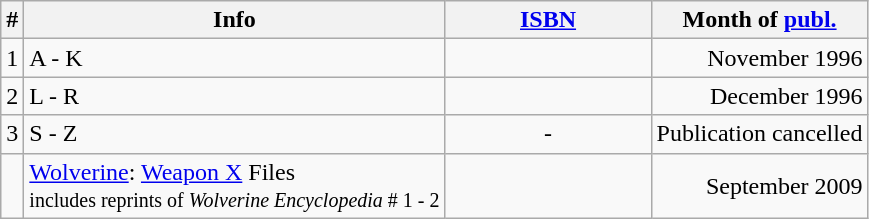<table class="wikitable">
<tr>
<th>#</th>
<th>Info</th>
<th width="130"><a href='#'>ISBN</a></th>
<th>Month of <a href='#'>publ.</a></th>
</tr>
<tr align="center">
<td>1</td>
<td align="left">A - K</td>
<td align="left"></td>
<td align="right">November 1996</td>
</tr>
<tr align="center">
<td>2</td>
<td align="left">L - R</td>
<td align="left"></td>
<td align="right">December 1996</td>
</tr>
<tr align="center">
<td>3</td>
<td align="left">S - Z</td>
<td>-</td>
<td align="right">Publication cancelled</td>
</tr>
<tr align="center">
<td></td>
<td align="left"><a href='#'>Wolverine</a>: <a href='#'>Weapon X</a> Files<br><small>includes reprints of <em>Wolverine Encyclopedia</em> # 1 - 2</small></td>
<td></td>
<td align="right">September 2009</td>
</tr>
</table>
